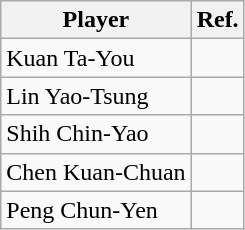<table class="wikitable">
<tr>
<th>Player</th>
<th>Ref.</th>
</tr>
<tr>
<td>Kuan Ta-You</td>
<td></td>
</tr>
<tr>
<td>Lin Yao-Tsung</td>
<td></td>
</tr>
<tr>
<td>Shih Chin-Yao</td>
<td></td>
</tr>
<tr>
<td>Chen Kuan-Chuan</td>
<td></td>
</tr>
<tr>
<td>Peng Chun-Yen</td>
<td></td>
</tr>
</table>
